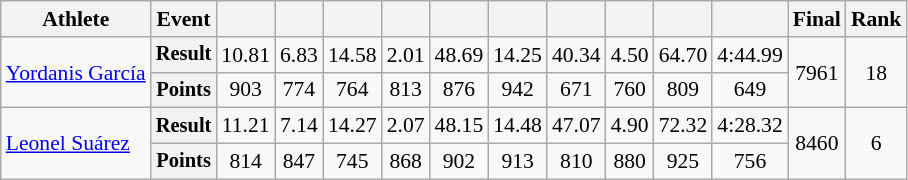<table class="wikitable" style="font-size:90%">
<tr>
<th>Athlete</th>
<th>Event</th>
<th></th>
<th></th>
<th></th>
<th></th>
<th></th>
<th></th>
<th></th>
<th></th>
<th></th>
<th></th>
<th>Final</th>
<th>Rank</th>
</tr>
<tr align=center>
<td rowspan=2 align=left><a href='#'>Yordanis García</a></td>
<th style="font-size:95%">Result</th>
<td>10.81</td>
<td>6.83</td>
<td>14.58</td>
<td>2.01</td>
<td>48.69</td>
<td>14.25</td>
<td>40.34</td>
<td>4.50</td>
<td>64.70</td>
<td>4:44.99</td>
<td rowspan=2>7961</td>
<td rowspan=2>18</td>
</tr>
<tr align=center>
<th style="font-size:95%">Points</th>
<td>903</td>
<td>774</td>
<td>764</td>
<td>813</td>
<td>876</td>
<td>942</td>
<td>671</td>
<td>760</td>
<td>809</td>
<td>649</td>
</tr>
<tr align=center>
<td rowspan=2 align=left><a href='#'>Leonel Suárez</a></td>
<th style="font-size:95%">Result</th>
<td>11.21</td>
<td>7.14</td>
<td>14.27</td>
<td>2.07</td>
<td>48.15</td>
<td>14.48</td>
<td>47.07</td>
<td>4.90</td>
<td>72.32</td>
<td>4:28.32</td>
<td rowspan=2>8460</td>
<td rowspan=2>6</td>
</tr>
<tr align=center>
<th style="font-size:95%">Points</th>
<td>814</td>
<td>847</td>
<td>745</td>
<td>868</td>
<td>902</td>
<td>913</td>
<td>810</td>
<td>880</td>
<td>925</td>
<td>756</td>
</tr>
</table>
